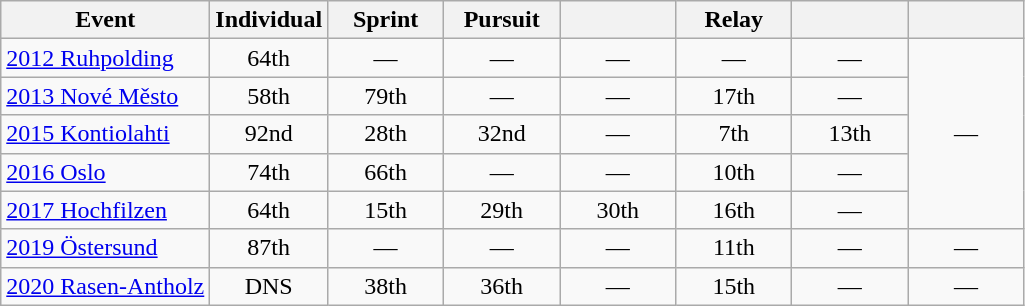<table class="wikitable" style="text-align: center;">
<tr ">
<th>Event</th>
<th style="width:70px;">Individual</th>
<th style="width:70px;">Sprint</th>
<th style="width:70px;">Pursuit</th>
<th style="width:70px;"></th>
<th style="width:70px;">Relay</th>
<th style="width:70px;"></th>
<th style="width:70px;"></th>
</tr>
<tr>
<td align=left> <a href='#'>2012 Ruhpolding</a></td>
<td>64th</td>
<td>—</td>
<td>—</td>
<td>—</td>
<td>—</td>
<td>—</td>
<td rowspan="5">—</td>
</tr>
<tr>
<td align=left> <a href='#'>2013 Nové Město</a></td>
<td>58th</td>
<td>79th</td>
<td>—</td>
<td>—</td>
<td>17th</td>
<td>—</td>
</tr>
<tr>
<td align=left> <a href='#'>2015 Kontiolahti</a></td>
<td>92nd</td>
<td>28th</td>
<td>32nd</td>
<td>—</td>
<td>7th</td>
<td>13th</td>
</tr>
<tr>
<td align=left> <a href='#'>2016 Oslo</a></td>
<td>74th</td>
<td>66th</td>
<td>—</td>
<td>—</td>
<td>10th</td>
<td>—</td>
</tr>
<tr>
<td align="left"> <a href='#'>2017 Hochfilzen</a></td>
<td>64th</td>
<td>15th</td>
<td>29th</td>
<td>30th</td>
<td>16th</td>
<td>—</td>
</tr>
<tr>
<td align=left> <a href='#'>2019 Östersund</a></td>
<td>87th</td>
<td>—</td>
<td>—</td>
<td>—</td>
<td>11th</td>
<td>—</td>
<td>—</td>
</tr>
<tr>
<td align=left> <a href='#'>2020 Rasen-Antholz</a></td>
<td>DNS</td>
<td>38th</td>
<td>36th</td>
<td>—</td>
<td>15th</td>
<td>—</td>
<td>—</td>
</tr>
</table>
